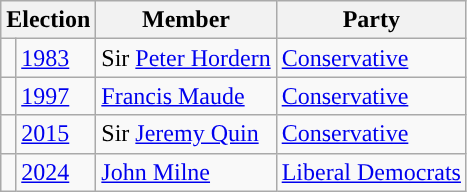<table class="wikitable">
<tr>
<th colspan="2">Election</th>
<th>Member</th>
<th>Party</th>
</tr>
<tr>
<td style="color:inherit;background-color: "></td>
<td><a href='#'>1983</a></td>
<td>Sir <a href='#'>Peter Hordern</a></td>
<td><a href='#'>Conservative</a></td>
</tr>
<tr>
<td style="color:inherit;background-color: "></td>
<td><a href='#'>1997</a></td>
<td><a href='#'>Francis Maude</a></td>
<td><a href='#'>Conservative</a></td>
</tr>
<tr>
<td style="color:inherit;background-color: "></td>
<td><a href='#'>2015</a></td>
<td>Sir <a href='#'>Jeremy Quin</a></td>
<td><a href='#'>Conservative</a></td>
</tr>
<tr>
<td style="color:inherit;background-color: "></td>
<td><a href='#'>2024</a></td>
<td><a href='#'>John Milne</a></td>
<td><a href='#'>Liberal Democrats</a></td>
</tr>
</table>
